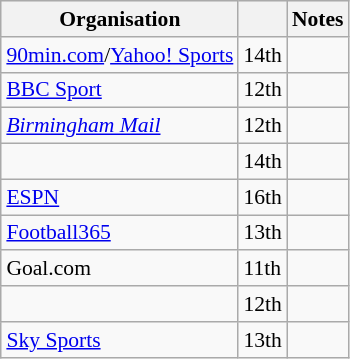<table class="wikitable sortable" style="margin:0 1em 1em; text-align: left; font-size: 90%; float:left;">
<tr bgcolor="#efefef">
<th>Organisation</th>
<th></th>
<th class="unsortable">Notes</th>
</tr>
<tr>
<td><a href='#'>90min.com</a>/<a href='#'>Yahoo! Sports</a></td>
<td>14th</td>
<td></td>
</tr>
<tr>
<td><a href='#'>BBC Sport</a></td>
<td>12th</td>
<td></td>
</tr>
<tr>
<td><em><a href='#'>Birmingham Mail</a></em></td>
<td>12th</td>
<td></td>
</tr>
<tr>
<td><em></em></td>
<td>14th</td>
<td></td>
</tr>
<tr>
<td><a href='#'>ESPN</a></td>
<td>16th</td>
<td></td>
</tr>
<tr>
<td><a href='#'>Football365</a></td>
<td>13th</td>
<td></td>
</tr>
<tr>
<td>Goal.com</td>
<td>11th</td>
<td></td>
</tr>
<tr>
<td><em></em></td>
<td>12th</td>
<td></td>
</tr>
<tr>
<td><a href='#'>Sky Sports</a></td>
<td>13th</td>
<td></td>
</tr>
</table>
